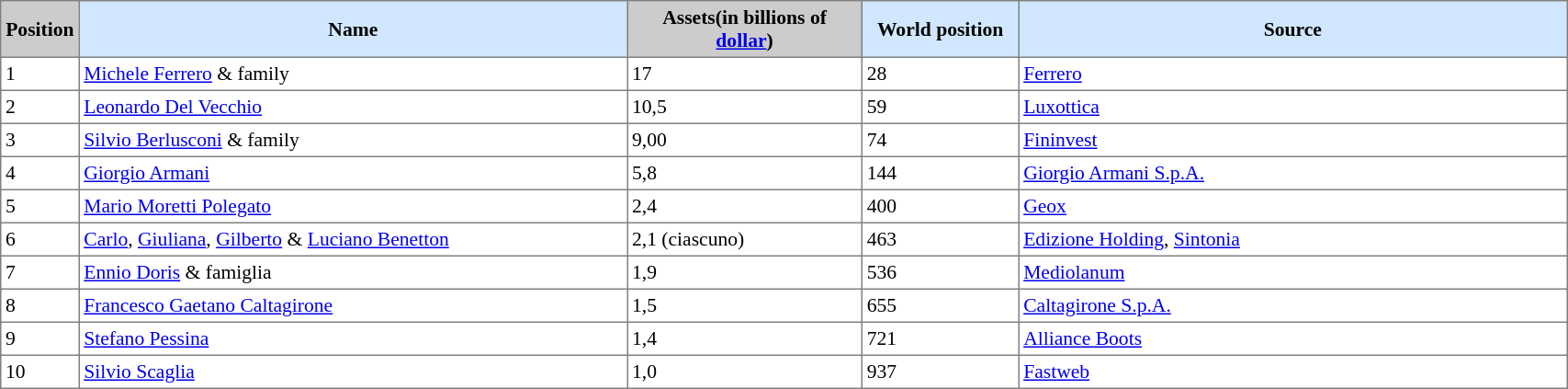<table border=1 style="border-collapse:collapse; font-size:90%;" cellpadding=3 cellspacing=0 width=90%>
<tr>
<td align="center" bgcolor="#CCCCCC" width="5%"><strong>Position</strong></td>
<td bgcolor="#D0E7FF" align="center" width="35%"><strong>Name</strong></td>
<td bgcolor="#cccccc" align="center" width="15%"><strong>Assets(in billions of <a href='#'>dollar</a>)</strong></td>
<td bgcolor="#D0E7FF" align="center" width="10%"><strong>World position</strong></td>
<td bgcolor="#D0E7FF" align="center" width="35%"><strong>Source</strong></td>
</tr>
<tr>
<td>1</td>
<td><a href='#'>Michele Ferrero</a> & family</td>
<td>17</td>
<td>28</td>
<td><a href='#'>Ferrero</a></td>
</tr>
<tr>
<td>2</td>
<td><a href='#'>Leonardo Del Vecchio</a></td>
<td>10,5</td>
<td>59</td>
<td><a href='#'>Luxottica</a></td>
</tr>
<tr>
<td>3</td>
<td><a href='#'>Silvio Berlusconi</a> & family</td>
<td>9,00</td>
<td>74</td>
<td><a href='#'>Fininvest</a></td>
</tr>
<tr>
<td>4</td>
<td><a href='#'>Giorgio Armani</a></td>
<td>5,8</td>
<td>144</td>
<td><a href='#'>Giorgio Armani S.p.A.</a></td>
</tr>
<tr>
<td>5</td>
<td><a href='#'>Mario Moretti Polegato</a></td>
<td>2,4</td>
<td>400</td>
<td><a href='#'>Geox</a></td>
</tr>
<tr>
<td>6</td>
<td><a href='#'>Carlo</a>, <a href='#'>Giuliana</a>, <a href='#'>Gilberto</a> & <a href='#'>Luciano Benetton</a></td>
<td>2,1 (ciascuno)</td>
<td>463</td>
<td><a href='#'>Edizione Holding</a>, <a href='#'>Sintonia</a></td>
</tr>
<tr>
<td>7</td>
<td><a href='#'>Ennio Doris</a> & famiglia</td>
<td>1,9</td>
<td>536</td>
<td><a href='#'>Mediolanum</a></td>
</tr>
<tr>
<td>8</td>
<td><a href='#'>Francesco Gaetano Caltagirone</a></td>
<td>1,5</td>
<td>655</td>
<td><a href='#'>Caltagirone S.p.A.</a></td>
</tr>
<tr>
<td>9</td>
<td><a href='#'>Stefano Pessina</a></td>
<td>1,4</td>
<td>721</td>
<td><a href='#'>Alliance Boots</a></td>
</tr>
<tr>
<td>10</td>
<td><a href='#'>Silvio Scaglia</a></td>
<td>1,0</td>
<td>937</td>
<td><a href='#'>Fastweb</a></td>
</tr>
</table>
